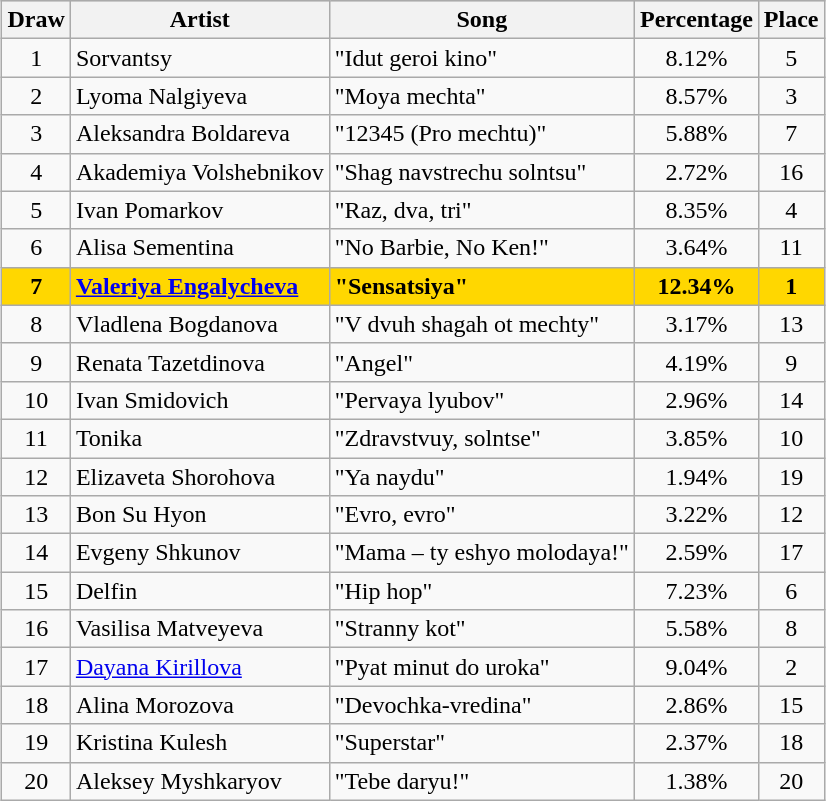<table class="sortable wikitable" style="margin: 1em auto 1em auto; text-align:center">
<tr bgcolor="#CCCCCC">
<th>Draw</th>
<th>Artist</th>
<th>Song</th>
<th>Percentage</th>
<th>Place</th>
</tr>
<tr>
<td>1</td>
<td align="left">Sorvantsy</td>
<td align="left">"Idut geroi kino" </td>
<td>8.12%</td>
<td>5</td>
</tr>
<tr>
<td>2</td>
<td align="left">Lyoma Nalgiyeva</td>
<td align="left">"Moya mechta" </td>
<td>8.57%</td>
<td>3</td>
</tr>
<tr>
<td>3</td>
<td align="left">Aleksandra Boldareva</td>
<td align="left">"12345 (Pro mechtu)" </td>
<td>5.88%</td>
<td>7</td>
</tr>
<tr>
<td>4</td>
<td align="left">Akademiya Volshebnikov</td>
<td align="left">"Shag navstrechu solntsu" </td>
<td>2.72%</td>
<td>16</td>
</tr>
<tr>
<td>5</td>
<td align="left">Ivan Pomarkov</td>
<td align="left">"Raz, dva, tri" </td>
<td>8.35%</td>
<td>4</td>
</tr>
<tr>
<td>6</td>
<td align="left">Alisa Sementina</td>
<td align="left">"No Barbie, No Ken!"</td>
<td>3.64%</td>
<td>11</td>
</tr>
<tr style="font-weight:bold; background:gold;">
<td>7</td>
<td align="left"><a href='#'>Valeriya Engalycheva</a></td>
<td align="left">"Sensatsiya" </td>
<td>12.34%</td>
<td>1</td>
</tr>
<tr>
<td>8</td>
<td align="left">Vladlena Bogdanova</td>
<td align="left">"V dvuh shagah ot mechty" </td>
<td>3.17%</td>
<td>13</td>
</tr>
<tr>
<td>9</td>
<td align="left">Renata Tazetdinova</td>
<td align="left">"Angel" </td>
<td>4.19%</td>
<td>9</td>
</tr>
<tr>
<td>10</td>
<td align="left">Ivan Smidovich</td>
<td align="left">"Pervaya lyubov" </td>
<td>2.96%</td>
<td>14</td>
</tr>
<tr>
<td>11</td>
<td align="left">Tonika</td>
<td align="left">"Zdravstvuy, solntse" </td>
<td>3.85%</td>
<td>10</td>
</tr>
<tr>
<td>12</td>
<td align="left">Elizaveta Shorohova</td>
<td align="left">"Ya naydu" </td>
<td>1.94%</td>
<td>19</td>
</tr>
<tr>
<td>13</td>
<td align="left">Bon Su Hyon</td>
<td align="left">"Evro, evro" </td>
<td>3.22%</td>
<td>12</td>
</tr>
<tr>
<td>14</td>
<td align="left">Evgeny Shkunov</td>
<td align="left">"Mama – ty eshyo molodaya!" </td>
<td>2.59%</td>
<td>17</td>
</tr>
<tr>
<td>15</td>
<td align="left">Delfin</td>
<td align="left">"Hip hop" </td>
<td>7.23%</td>
<td>6</td>
</tr>
<tr>
<td>16</td>
<td align="left">Vasilisa Matveyeva</td>
<td align="left">"Stranny kot" </td>
<td>5.58%</td>
<td>8</td>
</tr>
<tr>
<td>17</td>
<td align="left"><a href='#'>Dayana Kirillova</a></td>
<td align="left">"Pyat minut do uroka" </td>
<td>9.04%</td>
<td>2</td>
</tr>
<tr>
<td>18</td>
<td align="left">Alina Morozova</td>
<td align="left">"Devochka-vredina" </td>
<td>2.86%</td>
<td>15</td>
</tr>
<tr>
<td>19</td>
<td align="left">Kristina Kulesh</td>
<td align="left">"Superstar"</td>
<td>2.37%</td>
<td>18</td>
</tr>
<tr>
<td>20</td>
<td align="left">Aleksey Myshkaryov</td>
<td align="left">"Tebe daryu!" </td>
<td>1.38%</td>
<td>20</td>
</tr>
</table>
